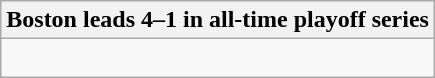<table class="wikitable collapsible collapsed">
<tr>
<th>Boston leads 4–1 in all-time playoff series</th>
</tr>
<tr>
<td><br>



</td>
</tr>
</table>
